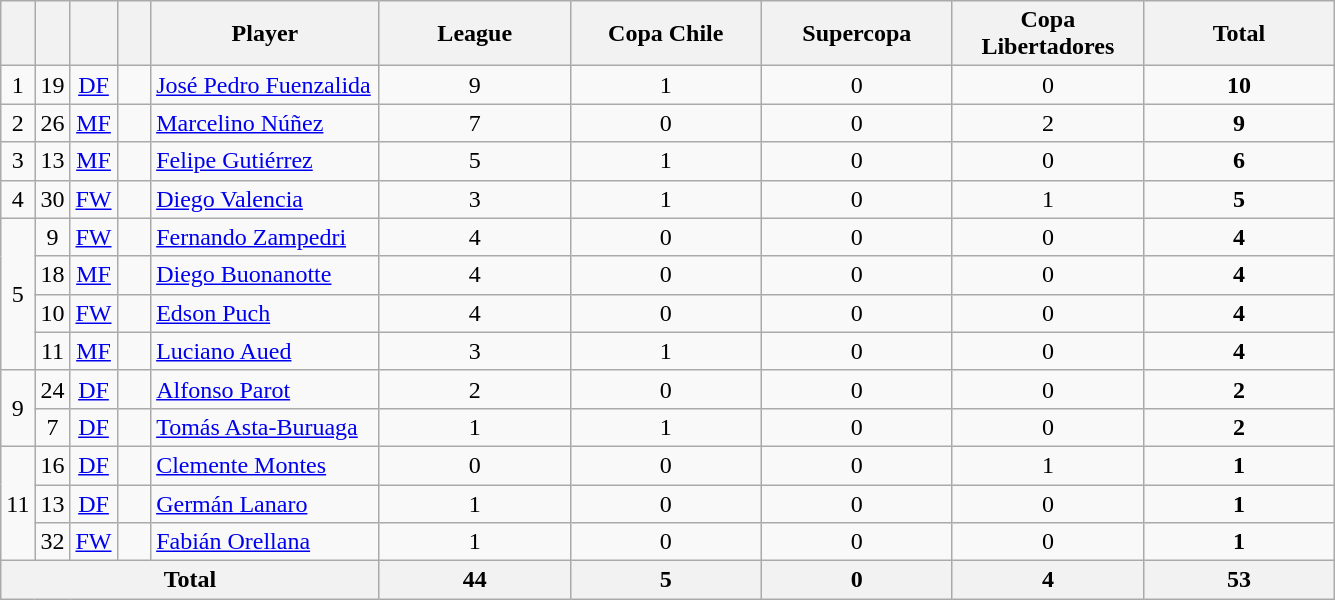<table class="wikitable sortable" style="text-align:center">
<tr>
<th width=15></th>
<th width=15></th>
<th width=15></th>
<th width=15></th>
<th width=145>Player</th>
<th width=120>League</th>
<th width=120>Copa Chile</th>
<th width=120>Supercopa</th>
<th width=120>Copa<br>Libertadores</th>
<th width=120>Total</th>
</tr>
<tr>
<td>1</td>
<td>19</td>
<td><a href='#'>DF</a></td>
<td></td>
<td align="left"><a href='#'>José Pedro Fuenzalida</a></td>
<td>9</td>
<td>1</td>
<td>0</td>
<td>0</td>
<td><strong>10</strong></td>
</tr>
<tr>
<td>2</td>
<td>26</td>
<td><a href='#'>MF</a></td>
<td></td>
<td align="left"><a href='#'>Marcelino Núñez</a></td>
<td>7</td>
<td>0</td>
<td>0</td>
<td>2</td>
<td><strong>9</strong></td>
</tr>
<tr>
<td>3</td>
<td>13</td>
<td><a href='#'>MF</a></td>
<td></td>
<td align="left"><a href='#'>Felipe Gutiérrez</a></td>
<td>5</td>
<td>1</td>
<td>0</td>
<td>0</td>
<td><strong>6</strong></td>
</tr>
<tr>
<td>4</td>
<td>30</td>
<td><a href='#'>FW</a></td>
<td></td>
<td align="left"><a href='#'>Diego Valencia</a></td>
<td>3</td>
<td>1</td>
<td>0</td>
<td>1</td>
<td><strong>5</strong></td>
</tr>
<tr>
<td rowspan="4">5</td>
<td>9</td>
<td><a href='#'>FW</a></td>
<td></td>
<td align="left"><a href='#'>Fernando Zampedri</a></td>
<td>4</td>
<td>0</td>
<td>0</td>
<td>0</td>
<td><strong>4</strong></td>
</tr>
<tr>
<td>18</td>
<td><a href='#'>MF</a></td>
<td></td>
<td align="left"><a href='#'>Diego Buonanotte</a></td>
<td>4</td>
<td>0</td>
<td>0</td>
<td>0</td>
<td><strong>4</strong></td>
</tr>
<tr>
<td>10</td>
<td><a href='#'>FW</a></td>
<td></td>
<td align="left"><a href='#'>Edson Puch</a></td>
<td>4</td>
<td>0</td>
<td>0</td>
<td>0</td>
<td><strong>4</strong></td>
</tr>
<tr>
<td>11</td>
<td><a href='#'>MF</a></td>
<td></td>
<td align="left"><a href='#'>Luciano Aued</a></td>
<td>3</td>
<td>1</td>
<td>0</td>
<td>0</td>
<td><strong>4</strong></td>
</tr>
<tr>
<td rowspan="2">9</td>
<td>24</td>
<td><a href='#'>DF</a></td>
<td></td>
<td align="left"><a href='#'>Alfonso Parot</a></td>
<td>2</td>
<td>0</td>
<td>0</td>
<td>0</td>
<td><strong>2</strong></td>
</tr>
<tr>
<td>7</td>
<td><a href='#'>DF</a></td>
<td></td>
<td align="left"><a href='#'>Tomás Asta-Buruaga</a></td>
<td>1</td>
<td>1</td>
<td>0</td>
<td>0</td>
<td><strong>2</strong></td>
</tr>
<tr>
<td rowspan="3">11</td>
<td>16</td>
<td><a href='#'>DF</a></td>
<td></td>
<td align="left"><a href='#'>Clemente Montes</a></td>
<td>0</td>
<td>0</td>
<td>0</td>
<td>1</td>
<td><strong>1</strong></td>
</tr>
<tr>
<td>13</td>
<td><a href='#'>DF</a></td>
<td></td>
<td align="left"><a href='#'>Germán Lanaro</a></td>
<td>1</td>
<td>0</td>
<td>0</td>
<td>0</td>
<td><strong>1</strong></td>
</tr>
<tr>
<td>32</td>
<td><a href='#'>FW</a></td>
<td></td>
<td align="left"><a href='#'>Fabián Orellana</a></td>
<td>1</td>
<td>0</td>
<td>0</td>
<td>0</td>
<td><strong>1</strong></td>
</tr>
<tr>
<th colspan=5>Total</th>
<th>44</th>
<th>5</th>
<th>0</th>
<th>4</th>
<th>53</th>
</tr>
</table>
